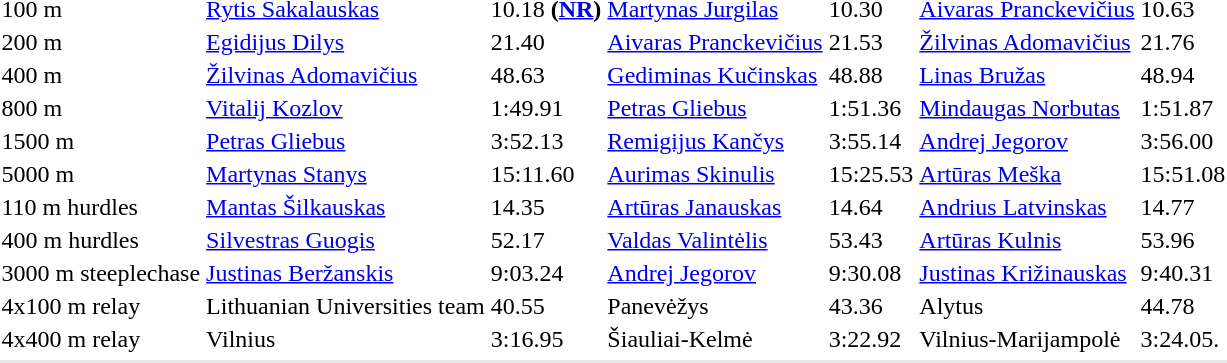<table>
<tr>
<td>100 m</td>
<td><a href='#'>Rytis Sakalauskas</a></td>
<td>10.18 <strong>(<a href='#'>NR</a>)</strong></td>
<td><a href='#'>Martynas Jurgilas</a></td>
<td>10.30</td>
<td><a href='#'>Aivaras Pranckevičius</a></td>
<td>10.63</td>
</tr>
<tr>
<td>200 m</td>
<td><a href='#'>Egidijus Dilys</a></td>
<td>21.40</td>
<td><a href='#'>Aivaras Pranckevičius</a></td>
<td>21.53</td>
<td><a href='#'>Žilvinas Adomavičius</a></td>
<td>21.76</td>
</tr>
<tr>
<td>400 m</td>
<td><a href='#'>Žilvinas Adomavičius</a></td>
<td>48.63</td>
<td><a href='#'>Gediminas Kučinskas</a></td>
<td>48.88</td>
<td><a href='#'>Linas Bružas</a></td>
<td>48.94</td>
</tr>
<tr>
<td>800 m</td>
<td><a href='#'>Vitalij Kozlov</a></td>
<td>1:49.91</td>
<td><a href='#'>Petras Gliebus</a></td>
<td>1:51.36</td>
<td><a href='#'>Mindaugas Norbutas</a></td>
<td>1:51.87</td>
</tr>
<tr>
<td>1500 m</td>
<td><a href='#'>Petras Gliebus</a></td>
<td>3:52.13</td>
<td><a href='#'>Remigijus Kančys</a></td>
<td>3:55.14</td>
<td><a href='#'>Andrej Jegorov</a></td>
<td>3:56.00</td>
</tr>
<tr>
<td>5000 m</td>
<td><a href='#'>Martynas Stanys</a></td>
<td>15:11.60</td>
<td><a href='#'>Aurimas Skinulis</a></td>
<td>15:25.53</td>
<td><a href='#'>Artūras Meška</a></td>
<td>15:51.08</td>
</tr>
<tr>
<td>110 m hurdles</td>
<td><a href='#'>Mantas Šilkauskas</a></td>
<td>14.35</td>
<td><a href='#'>Artūras Janauskas</a></td>
<td>14.64</td>
<td><a href='#'>Andrius Latvinskas</a></td>
<td>14.77</td>
</tr>
<tr>
<td>400 m hurdles</td>
<td><a href='#'>Silvestras Guogis</a></td>
<td>52.17</td>
<td><a href='#'>Valdas Valintėlis</a></td>
<td>53.43</td>
<td><a href='#'>Artūras Kulnis</a></td>
<td>53.96</td>
</tr>
<tr>
<td>3000 m steeplechase</td>
<td><a href='#'>Justinas Beržanskis</a></td>
<td>9:03.24</td>
<td><a href='#'>Andrej Jegorov</a></td>
<td>9:30.08</td>
<td><a href='#'>Justinas Križinauskas</a></td>
<td>9:40.31</td>
</tr>
<tr>
<td>4x100 m relay</td>
<td>Lithuanian Universities team</td>
<td>40.55</td>
<td>Panevėžys</td>
<td>43.36</td>
<td>Alytus</td>
<td>44.78</td>
</tr>
<tr>
<td>4x400 m relay</td>
<td>Vilnius</td>
<td>3:16.95</td>
<td>Šiauliai-Kelmė</td>
<td>3:22.92</td>
<td>Vilnius-Marijampolė</td>
<td>3:24.05.</td>
</tr>
<tr>
</tr>
<tr bgcolor= e8e8e8>
<td colspan=7></td>
</tr>
</table>
